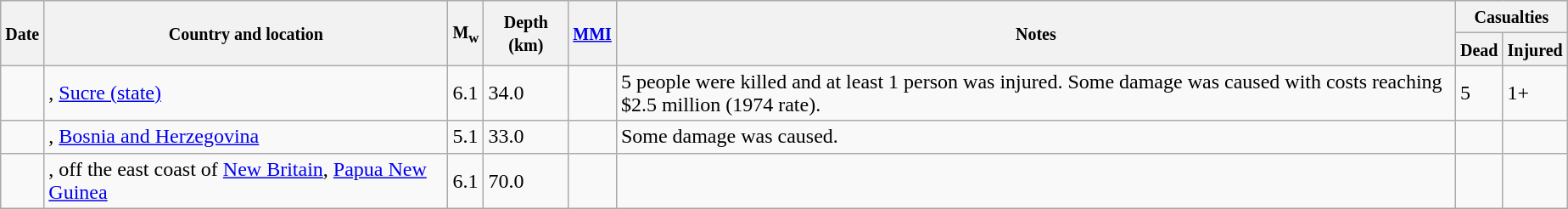<table class="wikitable sortable sort-under" style="border:1px black; margin-left:1em;">
<tr>
<th rowspan="2"><small>Date</small></th>
<th rowspan="2" style="width: 310px"><small>Country and location</small></th>
<th rowspan="2"><small>M<sub>w</sub></small></th>
<th rowspan="2"><small>Depth (km)</small></th>
<th rowspan="2"><small><a href='#'>MMI</a></small></th>
<th rowspan="2" class="unsortable"><small>Notes</small></th>
<th colspan="2"><small>Casualties</small></th>
</tr>
<tr>
<th><small>Dead</small></th>
<th><small>Injured</small></th>
</tr>
<tr>
<td></td>
<td>, <a href='#'>Sucre (state)</a></td>
<td>6.1</td>
<td>34.0</td>
<td></td>
<td>5 people were killed and at least 1 person was injured. Some damage was caused with costs reaching $2.5 million (1974 rate).</td>
<td>5</td>
<td>1+</td>
</tr>
<tr>
<td></td>
<td>, <a href='#'>Bosnia and Herzegovina</a></td>
<td>5.1</td>
<td>33.0</td>
<td></td>
<td>Some damage was caused.</td>
<td></td>
<td></td>
</tr>
<tr>
<td></td>
<td>, off the east coast of <a href='#'>New Britain</a>, <a href='#'>Papua New Guinea</a></td>
<td>6.1</td>
<td>70.0</td>
<td></td>
<td></td>
<td></td>
<td></td>
</tr>
</table>
